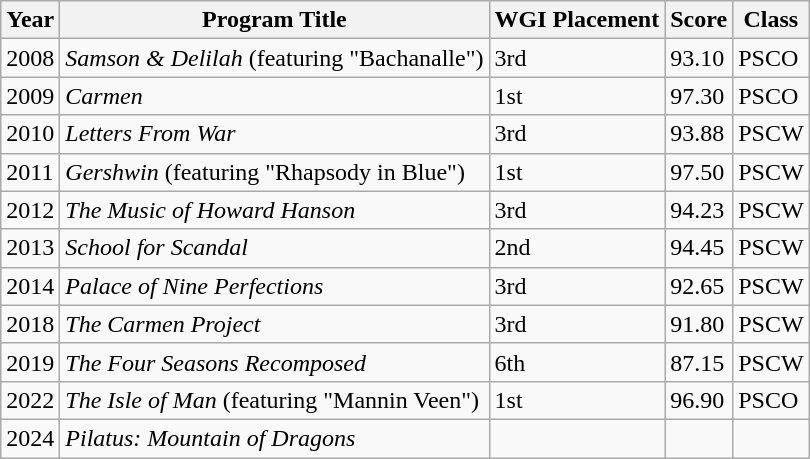<table class="wikitable">
<tr>
<th>Year</th>
<th>Program Title</th>
<th>WGI Placement</th>
<th>Score</th>
<th>Class</th>
</tr>
<tr>
<td>2008</td>
<td><em>Samson & Delilah</em> (featuring "Bachanalle")</td>
<td>3rd</td>
<td>93.10</td>
<td>PSCO</td>
</tr>
<tr>
<td>2009</td>
<td><em>Carmen</em></td>
<td>1st</td>
<td>97.30</td>
<td>PSCO</td>
</tr>
<tr>
<td>2010</td>
<td><em>Letters From War</em></td>
<td>3rd</td>
<td>93.88</td>
<td>PSCW</td>
</tr>
<tr>
<td>2011</td>
<td><em>Gershwin</em> (featuring "Rhapsody in Blue")</td>
<td>1st</td>
<td>97.50</td>
<td>PSCW</td>
</tr>
<tr>
<td>2012</td>
<td><em>The Music of Howard Hanson</em></td>
<td>3rd</td>
<td>94.23</td>
<td>PSCW</td>
</tr>
<tr>
<td>2013</td>
<td><em>School for Scandal</em></td>
<td>2nd</td>
<td>94.45</td>
<td>PSCW</td>
</tr>
<tr>
<td>2014</td>
<td><em>Palace of Nine Perfections</em></td>
<td>3rd</td>
<td>92.65</td>
<td>PSCW</td>
</tr>
<tr>
<td>2018</td>
<td><em>The Carmen Project</em></td>
<td>3rd</td>
<td>91.80</td>
<td>PSCW</td>
</tr>
<tr>
<td>2019</td>
<td><em>The Four Seasons Recomposed</em></td>
<td>6th</td>
<td>87.15</td>
<td>PSCW</td>
</tr>
<tr>
<td>2022</td>
<td><em>The Isle of Man</em> (featuring "Mannin Veen")</td>
<td>1st</td>
<td>96.90</td>
<td>PSCO</td>
</tr>
<tr>
<td>2024</td>
<td><em>Pilatus: Mountain of Dragons</em></td>
<td></td>
<td></td>
<td></td>
</tr>
</table>
